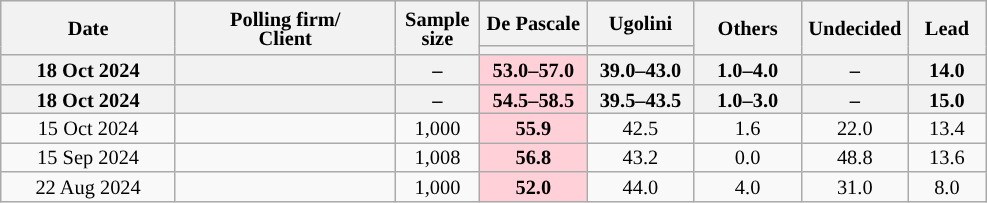<table class="wikitable collapsible" style="text-align:center;font-size:85%;line-height:13px">
<tr style="height:30px; background-color:#E9E9E9">
<th style="width:110px;" rowspan="2">Date</th>
<th style="width:140px;" rowspan="2">Polling firm/<br>Client</th>
<th style="width:50px;" rowspan="2">Sample size</th>
<th style="width:65px;">De Pascale</th>
<th style="width:65px;">Ugolini</th>
<th style="width:65px;" rowspan="2">Others</th>
<th style="width:65px;" rowspan="2">Undecided</th>
<th style="width:45px;" rowspan="2">Lead</th>
</tr>
<tr>
<th style="background:"></th>
<th style="background:"></th>
</tr>
<tr>
<th>18 Oct 2024</th>
<th></th>
<th>–</th>
<th style="background:#FFD0D7"><strong>53.0–57.0</strong></th>
<th>39.0–43.0</th>
<th>1.0–4.0</th>
<th>–</th>
<th style="background:">14.0</th>
</tr>
<tr>
<th>18 Oct 2024</th>
<th></th>
<th>–</th>
<th style="background:#FFD0D7"><strong>54.5–58.5</strong></th>
<th>39.5–43.5</th>
<th>1.0–3.0</th>
<th>–</th>
<th style="background:">15.0</th>
</tr>
<tr>
<td>15 Oct 2024</td>
<td></td>
<td>1,000</td>
<td style="background:#FFD0D7"><strong>55.9</strong></td>
<td>42.5</td>
<td>1.6</td>
<td>22.0</td>
<td style="background:">13.4</td>
</tr>
<tr>
<td>15 Sep 2024</td>
<td></td>
<td>1,008</td>
<td style="background:#FFD0D7"><strong>56.8</strong></td>
<td>43.2</td>
<td>0.0</td>
<td>48.8</td>
<td style="background:">13.6</td>
</tr>
<tr>
<td>22 Aug 2024</td>
<td></td>
<td>1,000</td>
<td style="background:#FFD0D7"><strong>52.0</strong></td>
<td>44.0</td>
<td>4.0</td>
<td>31.0</td>
<td style="background:">8.0</td>
</tr>
</table>
